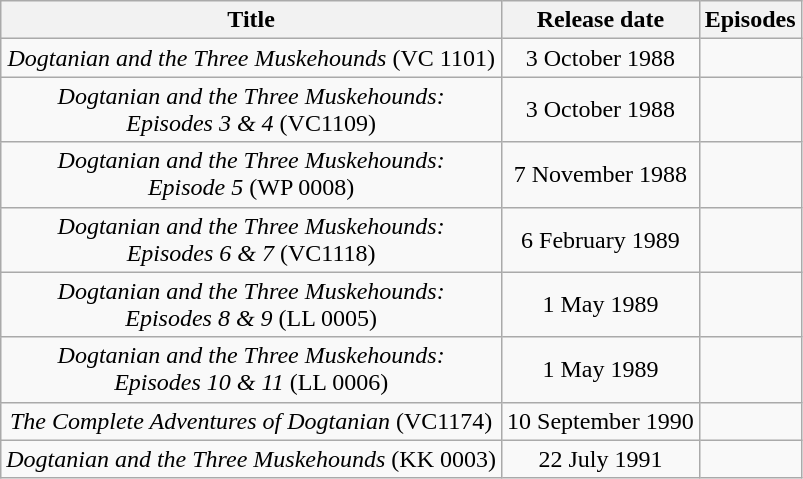<table class="wikitable">
<tr>
<th>Title</th>
<th>Release date</th>
<th>Episodes</th>
</tr>
<tr style="text-align:center;">
<td><em>Dogtanian and the Three Muskehounds</em> (VC 1101)</td>
<td style="text-align:center;">3 October 1988</td>
<td style="text-align:center;"></td>
</tr>
<tr style="text-align:center;">
<td><em>Dogtanian and the Three Muskehounds:<br>Episodes 3 & 4</em> (VC1109)</td>
<td style="text-align:center;">3 October 1988</td>
<td style="text-align:center;"></td>
</tr>
<tr style="text-align:center;">
<td><em>Dogtanian and the Three Muskehounds:<br>Episode 5</em> (WP 0008)</td>
<td style="text-align:center;">7 November 1988</td>
<td style="text-align:center;"></td>
</tr>
<tr style="text-align:center;">
<td><em>Dogtanian and the Three Muskehounds:<br>Episodes 6 & 7</em> (VC1118)</td>
<td style="text-align:center;">6 February 1989</td>
<td style="text-align:center;"></td>
</tr>
<tr style="text-align:center;">
<td><em>Dogtanian and the Three Muskehounds:<br>Episodes 8 & 9</em> (LL 0005)</td>
<td style="text-align:center;">1 May 1989</td>
<td style="text-align:center;"></td>
</tr>
<tr style="text-align:center;">
<td><em>Dogtanian and the Three Muskehounds:<br>Episodes 10 & 11</em> (LL 0006)</td>
<td style="text-align:center;">1 May 1989</td>
<td style="text-align:center;"></td>
</tr>
<tr style="text-align:center;">
<td><em>The Complete Adventures of Dogtanian</em> (VC1174)</td>
<td style="text-align:center;">10 September 1990</td>
<td style="text-align:center;"></td>
</tr>
<tr style="text-align:center;">
<td><em>Dogtanian and the Three Muskehounds</em> (KK 0003)</td>
<td>22 July 1991</td>
<td style="text-align:center;"></td>
</tr>
</table>
